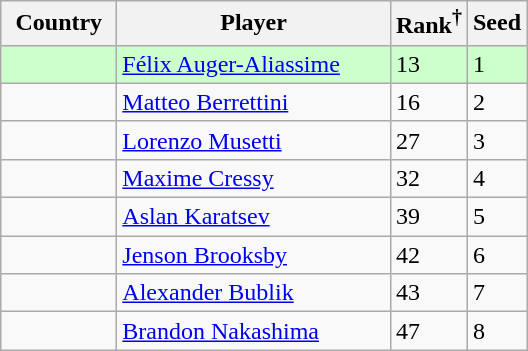<table class="sortable wikitable nowrap">
<tr>
<th width="70">Country</th>
<th width="175">Player</th>
<th>Rank<sup>†</sup></th>
<th>Seed</th>
</tr>
<tr style="background:#cfc;">
<td></td>
<td><a href='#'>Félix Auger-Aliassime</a></td>
<td>13</td>
<td>1</td>
</tr>
<tr>
<td></td>
<td><a href='#'>Matteo Berrettini</a></td>
<td>16</td>
<td>2</td>
</tr>
<tr>
<td></td>
<td><a href='#'>Lorenzo Musetti</a></td>
<td>27</td>
<td>3</td>
</tr>
<tr>
<td></td>
<td><a href='#'>Maxime Cressy</a></td>
<td>32</td>
<td>4</td>
</tr>
<tr>
<td></td>
<td><a href='#'>Aslan Karatsev</a></td>
<td>39</td>
<td>5</td>
</tr>
<tr>
<td></td>
<td><a href='#'>Jenson Brooksby</a></td>
<td>42</td>
<td>6</td>
</tr>
<tr>
<td></td>
<td><a href='#'>Alexander Bublik</a></td>
<td>43</td>
<td>7</td>
</tr>
<tr>
<td></td>
<td><a href='#'>Brandon Nakashima</a></td>
<td>47</td>
<td>8</td>
</tr>
</table>
